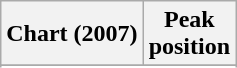<table class="wikitable sortable plainrowheaders">
<tr>
<th>Chart (2007)</th>
<th>Peak<br>position</th>
</tr>
<tr>
</tr>
<tr>
</tr>
<tr>
</tr>
<tr>
</tr>
<tr>
</tr>
<tr>
</tr>
<tr>
</tr>
<tr>
</tr>
<tr>
</tr>
<tr>
</tr>
<tr>
</tr>
<tr>
</tr>
<tr>
</tr>
<tr>
</tr>
<tr>
</tr>
<tr>
</tr>
<tr>
</tr>
</table>
